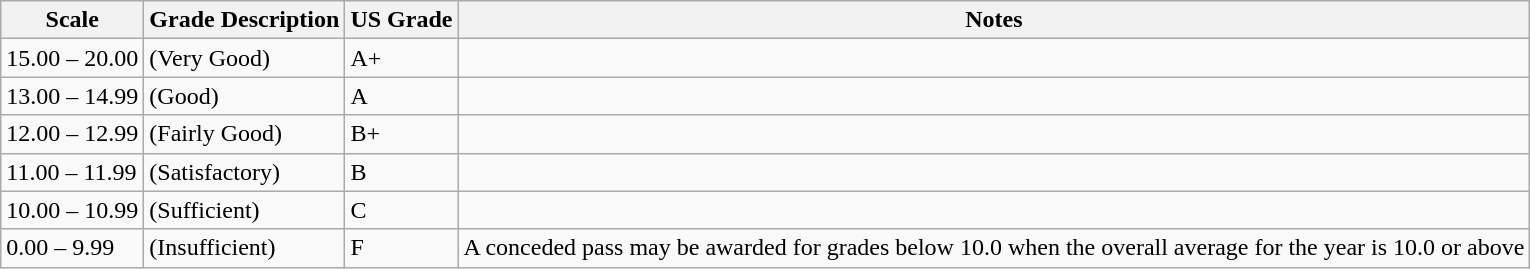<table class="wikitable">
<tr>
<th>Scale</th>
<th>Grade Description</th>
<th>US Grade</th>
<th>Notes</th>
</tr>
<tr>
<td>15.00 – 20.00</td>
<td>(Very Good)</td>
<td>A+</td>
<td></td>
</tr>
<tr>
<td>13.00 – 14.99</td>
<td>(Good)</td>
<td>A</td>
<td></td>
</tr>
<tr>
<td>12.00 – 12.99</td>
<td>(Fairly Good)</td>
<td>B+</td>
<td></td>
</tr>
<tr>
<td>11.00 – 11.99</td>
<td>(Satisfactory)</td>
<td>B</td>
<td></td>
</tr>
<tr>
<td>10.00 – 10.99</td>
<td>(Sufficient)</td>
<td>C</td>
<td></td>
</tr>
<tr>
<td>0.00 – 9.99</td>
<td>(Insufficient)</td>
<td>F</td>
<td>A conceded pass may be awarded for grades below 10.0 when the overall average for the year is 10.0 or above</td>
</tr>
</table>
